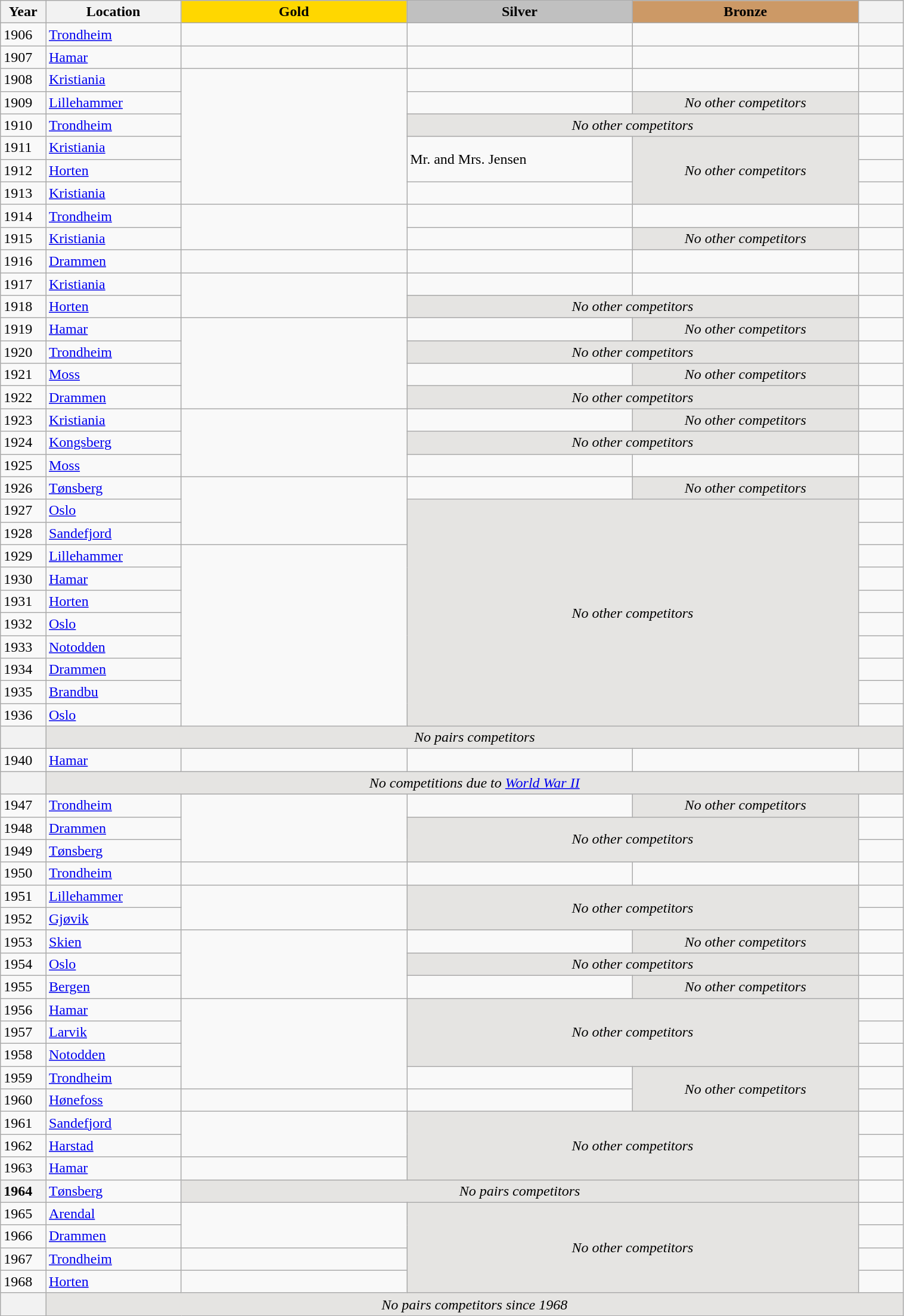<table class="wikitable unsortable" style="text-align:left; width:80%">
<tr>
<th scope="col" style="text-align:center; width:5%">Year</th>
<th scope="col" style="text-align:center; width:15%">Location</th>
<th scope="col" style="text-align:center; width:25%; background:gold">Gold</th>
<th scope="col" style="text-align:center; width:25%; background:silver">Silver</th>
<th scope="col" style="text-align:center; width:25%; background:#c96">Bronze</th>
<th scope="col" style="text-align:center; width:5%"></th>
</tr>
<tr>
<td>1906</td>
<td><a href='#'>Trondheim</a></td>
<td></td>
<td></td>
<td></td>
<td></td>
</tr>
<tr>
<td>1907</td>
<td><a href='#'>Hamar</a></td>
<td></td>
<td></td>
<td></td>
<td></td>
</tr>
<tr>
<td>1908</td>
<td><a href='#'>Kristiania</a></td>
<td rowspan="6"></td>
<td></td>
<td></td>
<td></td>
</tr>
<tr>
<td>1909</td>
<td><a href='#'>Lillehammer</a></td>
<td></td>
<td bgcolor="e5e4e2" align="center"><em>No other competitors</em></td>
<td></td>
</tr>
<tr>
<td>1910</td>
<td><a href='#'>Trondheim</a></td>
<td colspan="2" bgcolor="e5e4e2" align="center"><em>No other competitors</em></td>
<td></td>
</tr>
<tr>
<td>1911</td>
<td><a href='#'>Kristiania</a></td>
<td rowspan="2">Mr. and Mrs. Jensen</td>
<td rowspan="3" bgcolor="e5e4e2" align="center"><em>No other competitors</em></td>
<td></td>
</tr>
<tr>
<td>1912</td>
<td><a href='#'>Horten</a></td>
<td></td>
</tr>
<tr>
<td>1913</td>
<td><a href='#'>Kristiania</a></td>
<td></td>
<td></td>
</tr>
<tr>
<td>1914</td>
<td><a href='#'>Trondheim</a></td>
<td rowspan="2"></td>
<td></td>
<td></td>
<td></td>
</tr>
<tr>
<td>1915</td>
<td><a href='#'>Kristiania</a></td>
<td></td>
<td bgcolor="e5e4e2" align="center"><em>No other competitors</em></td>
<td></td>
</tr>
<tr>
<td>1916</td>
<td><a href='#'>Drammen</a></td>
<td></td>
<td></td>
<td></td>
<td></td>
</tr>
<tr>
<td>1917</td>
<td><a href='#'>Kristiania</a></td>
<td rowspan="2"></td>
<td></td>
<td></td>
<td></td>
</tr>
<tr>
<td>1918</td>
<td><a href='#'>Horten</a></td>
<td colspan="2" bgcolor="e5e4e2" align="center"><em>No other competitors</em></td>
<td></td>
</tr>
<tr>
<td>1919</td>
<td><a href='#'>Hamar</a></td>
<td rowspan="4"></td>
<td></td>
<td bgcolor="e5e4e2" align="center"><em>No other competitors</em></td>
<td></td>
</tr>
<tr>
<td>1920</td>
<td><a href='#'>Trondheim</a></td>
<td colspan="2" bgcolor="e5e4e2" align="center"><em>No other competitors</em></td>
<td></td>
</tr>
<tr>
<td>1921</td>
<td><a href='#'>Moss</a></td>
<td></td>
<td bgcolor="e5e4e2" align="center"><em>No other competitors</em></td>
<td></td>
</tr>
<tr>
<td>1922</td>
<td><a href='#'>Drammen</a></td>
<td colspan="2" bgcolor="e5e4e2" align="center"><em>No other competitors</em></td>
<td></td>
</tr>
<tr>
<td>1923</td>
<td><a href='#'>Kristiania</a></td>
<td rowspan="3"></td>
<td></td>
<td bgcolor="e5e4e2" align="center"><em>No other competitors</em></td>
<td></td>
</tr>
<tr>
<td>1924</td>
<td><a href='#'>Kongsberg</a></td>
<td colspan="2" bgcolor="e5e4e2" align="center"><em>No other competitors</em></td>
<td></td>
</tr>
<tr>
<td>1925</td>
<td><a href='#'>Moss</a></td>
<td></td>
<td></td>
<td></td>
</tr>
<tr>
<td>1926</td>
<td><a href='#'>Tønsberg</a></td>
<td rowspan="3"></td>
<td></td>
<td bgcolor="e5e4e2" align="center"><em>No other competitors</em></td>
<td></td>
</tr>
<tr>
<td>1927</td>
<td><a href='#'>Oslo</a></td>
<td colspan="2" rowspan="10" bgcolor="e5e4e2" align="center"><em>No other competitors</em></td>
<td></td>
</tr>
<tr>
<td>1928</td>
<td><a href='#'>Sandefjord</a></td>
<td></td>
</tr>
<tr>
<td>1929</td>
<td><a href='#'>Lillehammer</a></td>
<td rowspan="8"></td>
<td></td>
</tr>
<tr>
<td>1930</td>
<td><a href='#'>Hamar</a></td>
<td></td>
</tr>
<tr>
<td>1931</td>
<td><a href='#'>Horten</a></td>
<td></td>
</tr>
<tr>
<td>1932</td>
<td><a href='#'>Oslo</a></td>
<td></td>
</tr>
<tr>
<td>1933</td>
<td><a href='#'>Notodden</a></td>
<td></td>
</tr>
<tr>
<td>1934</td>
<td><a href='#'>Drammen</a></td>
<td></td>
</tr>
<tr>
<td>1935</td>
<td><a href='#'>Brandbu</a></td>
<td></td>
</tr>
<tr>
<td>1936</td>
<td><a href='#'>Oslo</a></td>
<td></td>
</tr>
<tr>
<th scope="row" style="text-align:left"></th>
<td colspan="5" bgcolor="e5e4e2" align="center"><em>No pairs competitors</em></td>
</tr>
<tr>
<td>1940</td>
<td><a href='#'>Hamar</a></td>
<td></td>
<td></td>
<td></td>
<td></td>
</tr>
<tr>
<th scope="row" style="text-align:left"></th>
<td colspan="5" bgcolor="e5e4e2" align="center"><em>No competitions due to <a href='#'>World War II</a></em></td>
</tr>
<tr>
<td>1947</td>
<td><a href='#'>Trondheim</a></td>
<td rowspan="3"></td>
<td></td>
<td bgcolor="e5e4e2" align="center"><em>No other competitors</em></td>
<td></td>
</tr>
<tr>
<td>1948</td>
<td><a href='#'>Drammen</a></td>
<td colspan="2" rowspan="2" bgcolor="e5e4e2" align="center"><em>No other competitors</em></td>
<td></td>
</tr>
<tr>
<td>1949</td>
<td><a href='#'>Tønsberg</a></td>
<td></td>
</tr>
<tr>
<td>1950</td>
<td><a href='#'>Trondheim</a></td>
<td></td>
<td></td>
<td></td>
<td></td>
</tr>
<tr>
<td>1951</td>
<td><a href='#'>Lillehammer</a></td>
<td rowspan="2"></td>
<td colspan="2" rowspan="2" bgcolor="e5e4e2" align="center"><em>No other competitors</em></td>
<td></td>
</tr>
<tr>
<td>1952</td>
<td><a href='#'>Gjøvik</a></td>
<td></td>
</tr>
<tr>
<td>1953</td>
<td><a href='#'>Skien</a></td>
<td rowspan="3"></td>
<td></td>
<td bgcolor="e5e4e2" align="center"><em>No other competitors</em></td>
<td></td>
</tr>
<tr>
<td>1954</td>
<td><a href='#'>Oslo</a></td>
<td colspan="2" bgcolor="e5e4e2" align="center"><em>No other competitors</em></td>
<td></td>
</tr>
<tr>
<td>1955</td>
<td><a href='#'>Bergen</a></td>
<td></td>
<td bgcolor="e5e4e2" align="center"><em>No other competitors</em></td>
<td></td>
</tr>
<tr>
<td>1956</td>
<td><a href='#'>Hamar</a></td>
<td rowspan="4"></td>
<td colspan="2" rowspan="3" bgcolor="e5e4e2" align="center"><em>No other competitors</em></td>
<td></td>
</tr>
<tr>
<td>1957</td>
<td><a href='#'>Larvik</a></td>
<td></td>
</tr>
<tr>
<td>1958</td>
<td><a href='#'>Notodden</a></td>
<td></td>
</tr>
<tr>
<td>1959</td>
<td><a href='#'>Trondheim</a></td>
<td></td>
<td rowspan="2" bgcolor="e5e4e2" align="center"><em>No other competitors</em></td>
<td></td>
</tr>
<tr>
<td>1960</td>
<td><a href='#'>Hønefoss</a></td>
<td></td>
<td></td>
<td></td>
</tr>
<tr>
<td>1961</td>
<td><a href='#'>Sandefjord</a></td>
<td rowspan="2"></td>
<td colspan="2" rowspan="3" bgcolor="e5e4e2" align="center"><em>No other competitors</em></td>
<td></td>
</tr>
<tr>
<td>1962</td>
<td><a href='#'>Harstad</a></td>
<td></td>
</tr>
<tr>
<td>1963</td>
<td><a href='#'>Hamar</a></td>
<td></td>
<td></td>
</tr>
<tr>
<th scope="row" style="text-align:left">1964</th>
<td><a href='#'>Tønsberg</a></td>
<td colspan="3" bgcolor="e5e4e2" align="center"><em>No pairs competitors</em></td>
<td></td>
</tr>
<tr>
<td>1965</td>
<td><a href='#'>Arendal</a></td>
<td rowspan="2"></td>
<td colspan="2" rowspan="4" bgcolor="e5e4e2" align="center"><em>No other competitors</em></td>
<td></td>
</tr>
<tr>
<td>1966</td>
<td><a href='#'>Drammen</a></td>
<td></td>
</tr>
<tr>
<td>1967</td>
<td><a href='#'>Trondheim</a></td>
<td></td>
<td></td>
</tr>
<tr>
<td>1968</td>
<td><a href='#'>Horten</a></td>
<td></td>
<td></td>
</tr>
<tr>
<th scope="row" style="text-align:left"></th>
<td colspan="5" bgcolor="e5e4e2" align="center"><em>No pairs competitors since 1968</em></td>
</tr>
</table>
